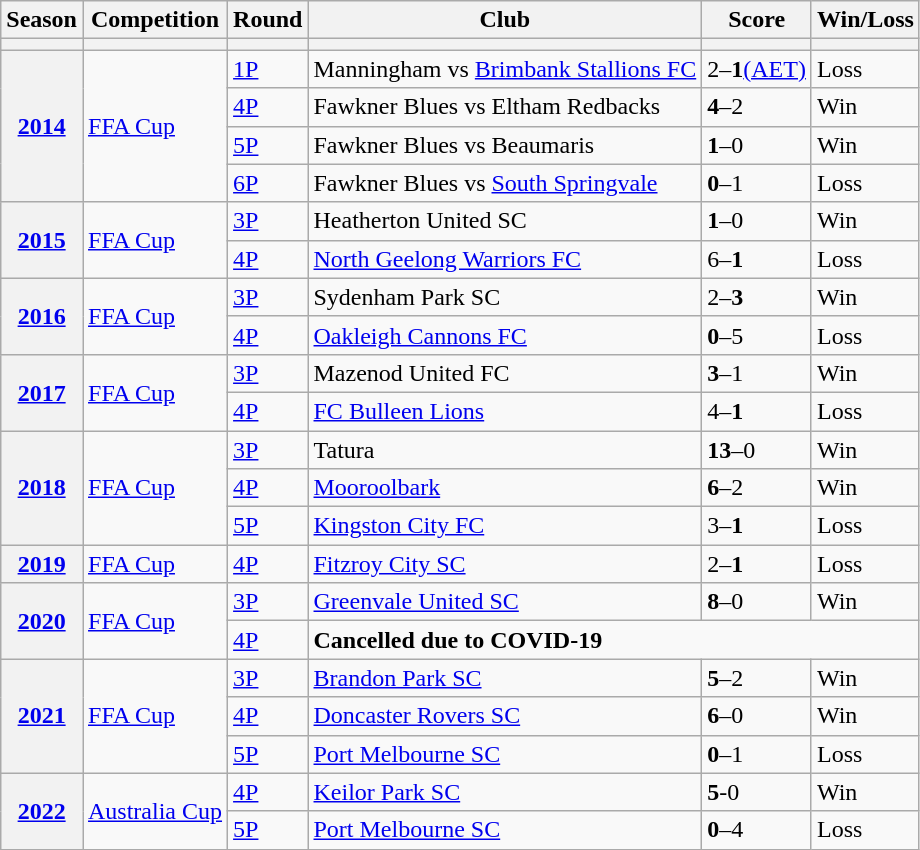<table class="wikitable">
<tr>
<th>Season</th>
<th>Competition</th>
<th>Round</th>
<th>Club</th>
<th>Score</th>
<th>Win/Loss</th>
</tr>
<tr>
<th></th>
<th></th>
<th></th>
<th></th>
<th></th>
<th></th>
</tr>
<tr>
<th rowspan="4"><a href='#'>2014</a></th>
<td rowspan="4"><a href='#'>FFA Cup</a></td>
<td><a href='#'>1P</a></td>
<td>Manningham vs <a href='#'>Brimbank Stallions FC</a></td>
<td>2–<strong>1</strong><a href='#'>(AET)</a></td>
<td>Loss</td>
</tr>
<tr>
<td><a href='#'>4P</a></td>
<td>Fawkner Blues vs Eltham Redbacks</td>
<td><strong>4</strong>–2</td>
<td>Win</td>
</tr>
<tr>
<td><a href='#'>5P</a></td>
<td>Fawkner Blues vs Beaumaris</td>
<td><strong>1</strong>–0</td>
<td>Win</td>
</tr>
<tr>
<td><a href='#'>6P</a></td>
<td>Fawkner Blues vs <a href='#'>South Springvale</a></td>
<td><strong>0</strong>–1</td>
<td>Loss</td>
</tr>
<tr>
<th rowspan="2"><a href='#'>2015</a></th>
<td rowspan="2"><a href='#'>FFA Cup</a></td>
<td><a href='#'>3P</a></td>
<td>Heatherton United SC</td>
<td><strong>1</strong>–0</td>
<td>Win</td>
</tr>
<tr>
<td><a href='#'>4P</a></td>
<td><a href='#'>North Geelong Warriors FC</a></td>
<td>6–<strong>1</strong></td>
<td>Loss</td>
</tr>
<tr>
<th rowspan="2"><a href='#'>2016</a></th>
<td rowspan="2"><a href='#'>FFA Cup</a></td>
<td><a href='#'>3P</a></td>
<td>Sydenham Park SC</td>
<td>2–<strong>3</strong></td>
<td>Win</td>
</tr>
<tr>
<td><a href='#'>4P</a></td>
<td><a href='#'>Oakleigh Cannons FC</a></td>
<td><strong>0</strong>–5</td>
<td>Loss</td>
</tr>
<tr>
<th rowspan="2"><a href='#'>2017</a></th>
<td rowspan="2"><a href='#'>FFA Cup</a></td>
<td><a href='#'>3P</a></td>
<td>Mazenod United FC</td>
<td><strong>3</strong>–1</td>
<td>Win</td>
</tr>
<tr>
<td><a href='#'>4P</a></td>
<td><a href='#'>FC Bulleen Lions</a></td>
<td>4–<strong>1</strong></td>
<td>Loss</td>
</tr>
<tr>
<th rowspan="3"><a href='#'>2018</a></th>
<td rowspan="3"><a href='#'>FFA Cup</a></td>
<td><a href='#'>3P</a></td>
<td Tatura SC>Tatura</td>
<td><strong>13</strong>–0</td>
<td>Win</td>
</tr>
<tr>
<td><a href='#'>4P</a></td>
<td><a href='#'>Mooroolbark</a></td>
<td><strong>6</strong>–2</td>
<td>Win</td>
</tr>
<tr>
<td><a href='#'>5P</a></td>
<td><a href='#'>Kingston City FC</a></td>
<td>3–<strong>1</strong></td>
<td>Loss</td>
</tr>
<tr>
<th><a href='#'>2019</a></th>
<td><a href='#'>FFA Cup</a></td>
<td><a href='#'>4P</a></td>
<td><a href='#'>Fitzroy City SC</a></td>
<td>2–<strong>1</strong></td>
<td>Loss</td>
</tr>
<tr>
<th rowspan="2"><a href='#'>2020</a></th>
<td rowspan="2"><a href='#'>FFA Cup</a></td>
<td><a href='#'>3P</a></td>
<td><a href='#'>Greenvale United SC</a></td>
<td><strong>8</strong>–0</td>
<td>Win</td>
</tr>
<tr>
<td><a href='#'>4P</a></td>
<td colspan="3"><strong>Cancelled due to COVID-19</strong></td>
</tr>
<tr>
<th rowspan="3"><a href='#'>2021</a></th>
<td rowspan="3"><a href='#'>FFA Cup</a></td>
<td><a href='#'>3P</a></td>
<td><a href='#'>Brandon Park SC</a></td>
<td><strong>5</strong>–2</td>
<td>Win</td>
</tr>
<tr>
<td><a href='#'>4P</a></td>
<td><a href='#'>Doncaster Rovers SC</a></td>
<td><strong>6</strong>–0</td>
<td>Win</td>
</tr>
<tr>
<td><a href='#'>5P</a></td>
<td><a href='#'>Port Melbourne SC</a></td>
<td><strong>0</strong>–1</td>
<td>Loss</td>
</tr>
<tr>
<th rowspan="2"><a href='#'>2022</a></th>
<td rowspan="2"><a href='#'>Australia Cup</a></td>
<td><a href='#'>4P</a></td>
<td><a href='#'>Keilor Park SC</a></td>
<td><strong>5</strong>-0</td>
<td>Win</td>
</tr>
<tr>
<td><a href='#'>5P</a></td>
<td><a href='#'>Port Melbourne SC</a></td>
<td><strong>0</strong>–4</td>
<td>Loss</td>
</tr>
</table>
